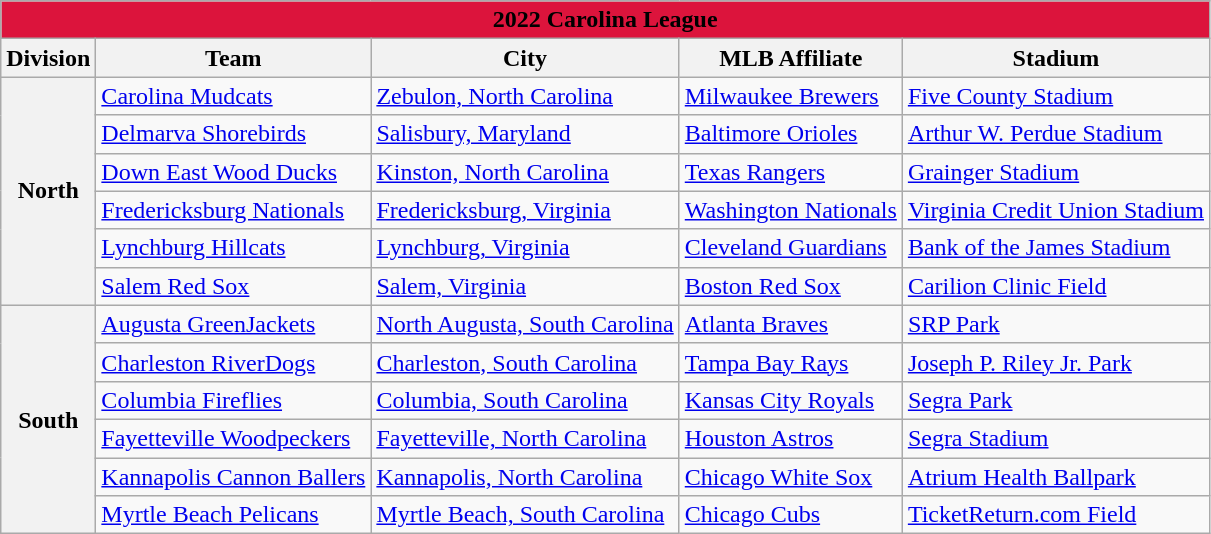<table class="wikitable" style="width:auto">
<tr>
<td bgcolor="#DC143C" align="center" colspan="7"><strong><span>2022 Carolina League</span></strong></td>
</tr>
<tr>
<th>Division</th>
<th>Team</th>
<th>City</th>
<th>MLB Affiliate</th>
<th>Stadium</th>
</tr>
<tr>
<th rowspan="6">North</th>
<td><a href='#'>Carolina Mudcats</a></td>
<td><a href='#'>Zebulon, North Carolina</a></td>
<td><a href='#'>Milwaukee Brewers</a></td>
<td><a href='#'>Five County Stadium</a></td>
</tr>
<tr>
<td><a href='#'>Delmarva Shorebirds</a></td>
<td><a href='#'>Salisbury, Maryland</a></td>
<td><a href='#'>Baltimore Orioles</a></td>
<td><a href='#'>Arthur W. Perdue Stadium</a></td>
</tr>
<tr>
<td><a href='#'>Down East Wood Ducks</a></td>
<td><a href='#'>Kinston, North Carolina</a></td>
<td><a href='#'>Texas Rangers</a></td>
<td><a href='#'>Grainger Stadium</a></td>
</tr>
<tr>
<td><a href='#'>Fredericksburg Nationals</a></td>
<td><a href='#'>Fredericksburg, Virginia</a></td>
<td><a href='#'>Washington Nationals</a></td>
<td><a href='#'>Virginia Credit Union Stadium</a></td>
</tr>
<tr>
<td><a href='#'>Lynchburg Hillcats</a></td>
<td><a href='#'>Lynchburg, Virginia</a></td>
<td><a href='#'>Cleveland Guardians</a></td>
<td><a href='#'>Bank of the James Stadium</a></td>
</tr>
<tr>
<td><a href='#'>Salem Red Sox</a></td>
<td><a href='#'>Salem, Virginia</a></td>
<td><a href='#'>Boston Red Sox</a></td>
<td><a href='#'>Carilion Clinic Field</a></td>
</tr>
<tr>
<th rowspan="6">South</th>
<td><a href='#'>Augusta GreenJackets</a></td>
<td><a href='#'>North Augusta, South Carolina</a></td>
<td><a href='#'>Atlanta Braves</a></td>
<td><a href='#'>SRP Park</a></td>
</tr>
<tr>
<td><a href='#'>Charleston RiverDogs</a></td>
<td><a href='#'>Charleston, South Carolina</a></td>
<td><a href='#'>Tampa Bay Rays</a></td>
<td><a href='#'>Joseph P. Riley Jr. Park</a></td>
</tr>
<tr>
<td><a href='#'>Columbia Fireflies</a></td>
<td><a href='#'>Columbia, South Carolina</a></td>
<td><a href='#'>Kansas City Royals</a></td>
<td><a href='#'>Segra Park</a></td>
</tr>
<tr>
<td><a href='#'>Fayetteville Woodpeckers</a></td>
<td><a href='#'>Fayetteville, North Carolina</a></td>
<td><a href='#'>Houston Astros</a></td>
<td><a href='#'>Segra Stadium</a></td>
</tr>
<tr>
<td><a href='#'>Kannapolis Cannon Ballers</a></td>
<td><a href='#'>Kannapolis, North Carolina</a></td>
<td><a href='#'>Chicago White Sox</a></td>
<td><a href='#'>Atrium Health Ballpark</a></td>
</tr>
<tr>
<td><a href='#'>Myrtle Beach Pelicans</a></td>
<td><a href='#'>Myrtle Beach, South Carolina</a></td>
<td><a href='#'>Chicago Cubs</a></td>
<td><a href='#'>TicketReturn.com Field</a></td>
</tr>
</table>
